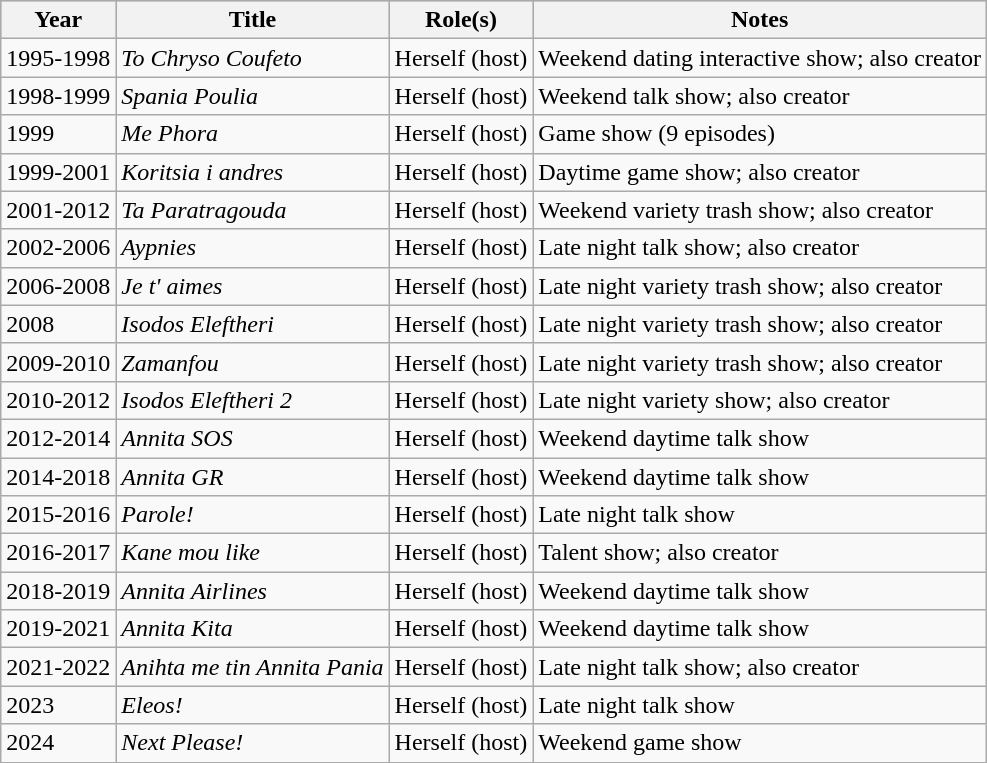<table class="wikitable">
<tr style="background:#b0c4de; text-align:center;">
<th>Year</th>
<th>Title</th>
<th>Role(s)</th>
<th>Notes</th>
</tr>
<tr>
<td>1995-1998</td>
<td><em>To Chryso Coufeto</em></td>
<td>Herself (host)</td>
<td>Weekend dating interactive show; also creator</td>
</tr>
<tr>
<td>1998-1999</td>
<td><em>Spania Poulia</em></td>
<td>Herself (host)</td>
<td>Weekend talk show; also creator</td>
</tr>
<tr>
<td>1999</td>
<td><em>Me Phora</em></td>
<td>Herself (host)</td>
<td>Game show (9 episodes)</td>
</tr>
<tr>
<td>1999-2001</td>
<td><em>Koritsia i andres</em></td>
<td>Herself (host)</td>
<td>Daytime game show; also creator</td>
</tr>
<tr>
<td>2001-2012</td>
<td><em>Ta Paratragouda</em></td>
<td>Herself (host)</td>
<td>Weekend variety trash show; also creator</td>
</tr>
<tr>
<td>2002-2006</td>
<td><em>Aypnies</em></td>
<td>Herself (host)</td>
<td>Late night talk show; also creator</td>
</tr>
<tr>
<td>2006-2008</td>
<td><em>Je t' aimes</em></td>
<td>Herself (host)</td>
<td>Late night variety trash show; also creator</td>
</tr>
<tr>
<td>2008</td>
<td><em>Isodos Eleftheri</em></td>
<td>Herself (host)</td>
<td>Late night variety trash show; also creator</td>
</tr>
<tr>
<td>2009-2010</td>
<td><em>Zamanfou</em></td>
<td>Herself (host)</td>
<td>Late night variety trash show; also creator</td>
</tr>
<tr>
<td>2010-2012</td>
<td><em>Isodos Eleftheri 2</em></td>
<td>Herself (host)</td>
<td>Late night variety show; also creator</td>
</tr>
<tr>
<td>2012-2014</td>
<td><em>Annita SOS</em></td>
<td>Herself (host)</td>
<td>Weekend daytime talk show</td>
</tr>
<tr>
<td>2014-2018</td>
<td><em>Annita GR</em></td>
<td>Herself (host)</td>
<td>Weekend daytime talk show</td>
</tr>
<tr>
<td>2015-2016</td>
<td><em>Parole!</em></td>
<td>Herself (host)</td>
<td>Late night talk show</td>
</tr>
<tr>
<td>2016-2017</td>
<td><em>Kane mou like</em></td>
<td>Herself (host)</td>
<td>Talent show; also creator</td>
</tr>
<tr>
<td>2018-2019</td>
<td><em>Annita Airlines</em></td>
<td>Herself (host)</td>
<td>Weekend daytime talk show</td>
</tr>
<tr>
<td>2019-2021</td>
<td><em>Annita Kita</em></td>
<td>Herself (host)</td>
<td>Weekend daytime talk show</td>
</tr>
<tr>
<td>2021-2022</td>
<td><em>Anihta me tin Annita Pania</em></td>
<td>Herself (host)</td>
<td>Late night talk show; also creator</td>
</tr>
<tr>
<td>2023</td>
<td><em>Eleos!</em></td>
<td>Herself (host)</td>
<td>Late night talk show</td>
</tr>
<tr>
<td>2024</td>
<td><em>Next Please!</em></td>
<td>Herself (host)</td>
<td>Weekend game show</td>
</tr>
<tr>
</tr>
</table>
